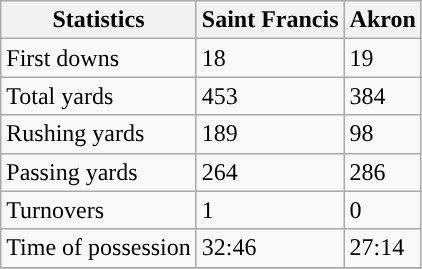<table class="wikitable">
<tr>
<th>Statistics</th>
<th>Saint Francis</th>
<th>Akron</th>
</tr>
<tr>
<td>First downs</td>
<td>18</td>
<td>19</td>
</tr>
<tr>
<td>Total yards</td>
<td>453</td>
<td>384</td>
</tr>
<tr>
<td>Rushing yards</td>
<td>189</td>
<td>98</td>
</tr>
<tr>
<td>Passing yards</td>
<td>264</td>
<td>286</td>
</tr>
<tr>
<td>Turnovers</td>
<td>1</td>
<td>0</td>
</tr>
<tr>
<td>Time of possession</td>
<td>32:46</td>
<td>27:14</td>
</tr>
<tr>
</tr>
</table>
